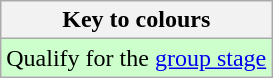<table class="wikitable">
<tr>
<th>Key to colours</th>
</tr>
<tr bgcolor=#ccffcc>
<td>Qualify for the <a href='#'>group stage</a></td>
</tr>
</table>
